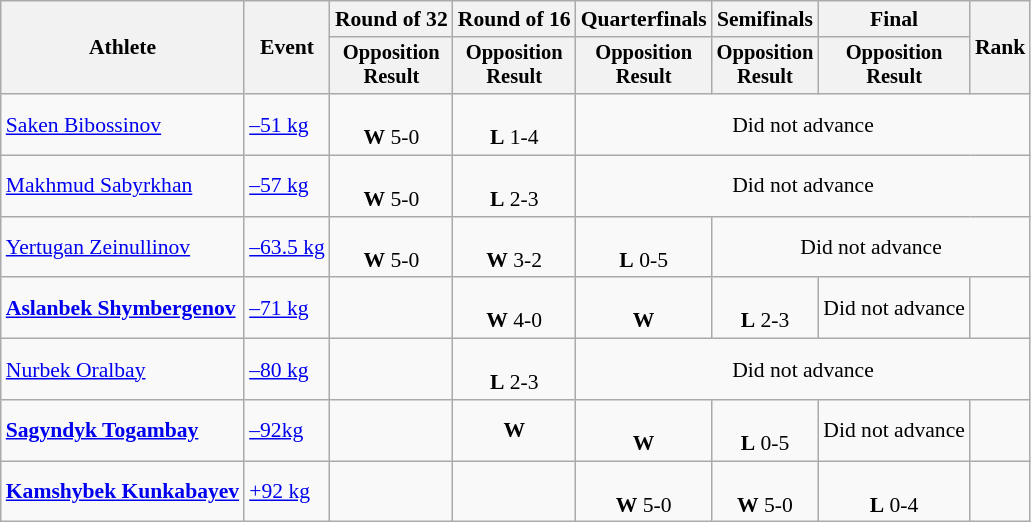<table class=wikitable style=font-size:90%;text-align:center>
<tr>
<th rowspan="2">Athlete</th>
<th rowspan="2">Event</th>
<th>Round of 32</th>
<th>Round of 16</th>
<th>Quarterfinals</th>
<th>Semifinals</th>
<th>Final</th>
<th rowspan=2>Rank</th>
</tr>
<tr style="font-size:95%">
<th>Opposition<br>Result</th>
<th>Opposition<br>Result</th>
<th>Opposition<br>Result</th>
<th>Opposition<br>Result</th>
<th>Opposition<br>Result</th>
</tr>
<tr>
<td align=left><a href='#'>Saken Bibossinov</a></td>
<td align=left><a href='#'>–51 kg</a></td>
<td><br><strong>W</strong> 5-0</td>
<td><br><strong>L</strong> 1-4</td>
<td colspan=4>Did not advance</td>
</tr>
<tr>
<td align=left><a href='#'>Makhmud Sabyrkhan</a></td>
<td align=left><a href='#'>–57 kg</a></td>
<td><br><strong>W</strong> 5-0</td>
<td><br><strong>L</strong> 2-3</td>
<td colspan=4>Did not advance</td>
</tr>
<tr>
<td align=left><a href='#'>Yertugan Zeinullinov</a></td>
<td align=left><a href='#'>–63.5 kg</a></td>
<td><br><strong>W</strong> 5-0</td>
<td><br><strong>W</strong> 3-2</td>
<td><br><strong>L</strong> 0-5</td>
<td colspan=3>Did not advance</td>
</tr>
<tr>
<td align=left><strong><a href='#'>Aslanbek Shymbergenov</a></strong></td>
<td align=left><a href='#'>–71 kg</a></td>
<td></td>
<td><br><strong>W</strong> 4-0</td>
<td><br><strong>W</strong> </td>
<td><br><strong>L</strong> 2-3</td>
<td>Did not advance</td>
<td></td>
</tr>
<tr>
<td align=left><a href='#'>Nurbek Oralbay</a></td>
<td align=left><a href='#'>–80 kg</a></td>
<td></td>
<td><br><strong>L</strong> 2-3</td>
<td colspan=4>Did not advance</td>
</tr>
<tr>
<td align=left><strong><a href='#'>Sagyndyk Togambay</a></strong></td>
<td align=left><a href='#'>–92kg</a></td>
<td></td>
<td><strong>W</strong> </td>
<td><br><strong>W</strong> </td>
<td><br><strong>L</strong> 0-5</td>
<td>Did not advance</td>
<td></td>
</tr>
<tr>
<td align=left><strong><a href='#'>Kamshybek Kunkabayev</a></strong></td>
<td align=left><a href='#'>+92 kg</a></td>
<td></td>
<td></td>
<td><br><strong>W</strong> 5-0</td>
<td><br><strong>W</strong> 5-0</td>
<td><br><strong>L</strong> 0-4</td>
<td></td>
</tr>
</table>
